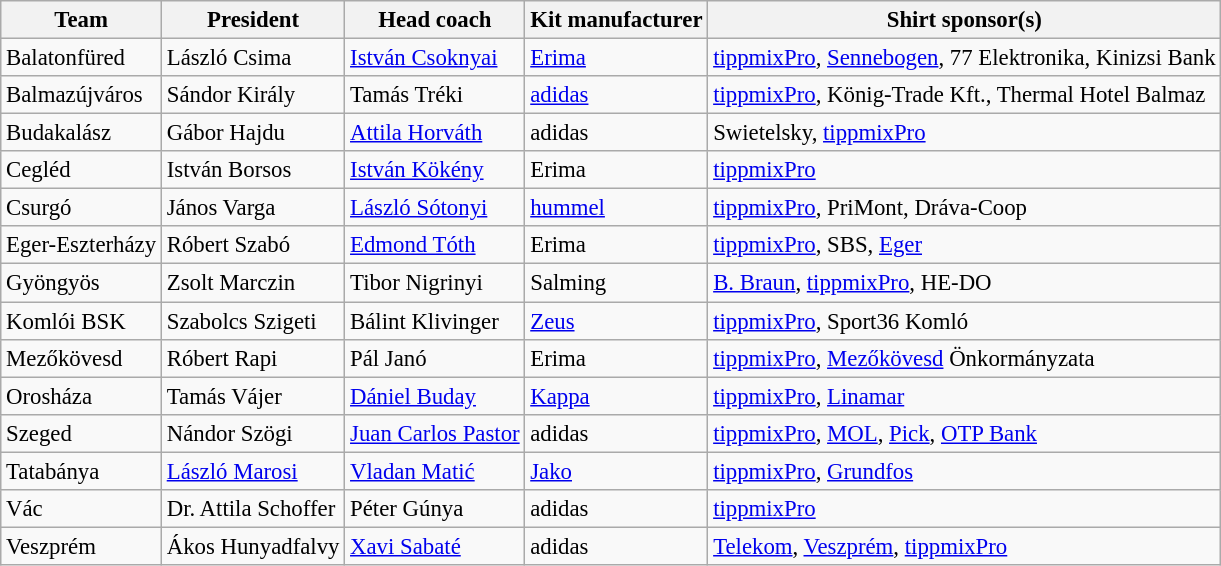<table class="wikitable sortable" left; style="font-size:95%;">
<tr>
<th>Team</th>
<th>President</th>
<th>Head coach</th>
<th>Kit manufacturer</th>
<th>Shirt sponsor(s)</th>
</tr>
<tr>
<td> Balatonfüred</td>
<td>László Csima</td>
<td> <a href='#'>István Csoknyai</a></td>
<td><a href='#'>Erima</a></td>
<td><a href='#'>tippmixPro</a>, <a href='#'>Sennebogen</a>, 77 Elektronika, Kinizsi Bank</td>
</tr>
<tr>
<td> Balmazújváros</td>
<td>Sándor Király</td>
<td> Tamás Tréki</td>
<td><a href='#'>adidas</a></td>
<td><a href='#'>tippmixPro</a>, König-Trade Kft., Thermal Hotel Balmaz</td>
</tr>
<tr>
<td> Budakalász</td>
<td>Gábor Hajdu</td>
<td> <a href='#'>Attila Horváth</a></td>
<td>adidas</td>
<td>Swietelsky, <a href='#'>tippmixPro</a></td>
</tr>
<tr>
<td> Cegléd</td>
<td>István Borsos</td>
<td> <a href='#'>István Kökény</a></td>
<td>Erima</td>
<td><a href='#'>tippmixPro</a></td>
</tr>
<tr>
<td> Csurgó</td>
<td>János Varga</td>
<td> <a href='#'>László Sótonyi</a></td>
<td><a href='#'>hummel</a></td>
<td><a href='#'>tippmixPro</a>, PriMont, Dráva-Coop</td>
</tr>
<tr>
<td> Eger-Eszterházy</td>
<td>Róbert Szabó</td>
<td> <a href='#'>Edmond Tóth</a></td>
<td>Erima</td>
<td><a href='#'>tippmixPro</a>, SBS, <a href='#'>Eger</a></td>
</tr>
<tr>
<td> Gyöngyös</td>
<td>Zsolt Marczin</td>
<td> Tibor Nigrinyi</td>
<td>Salming</td>
<td><a href='#'>B. Braun</a>, <a href='#'>tippmixPro</a>, HE-DO</td>
</tr>
<tr>
<td> Komlói BSK</td>
<td>Szabolcs Szigeti</td>
<td> Bálint Klivinger</td>
<td><a href='#'>Zeus</a></td>
<td><a href='#'>tippmixPro</a>, Sport36 Komló</td>
</tr>
<tr>
<td> Mezőkövesd</td>
<td>Róbert Rapi</td>
<td> Pál Janó</td>
<td>Erima</td>
<td><a href='#'>tippmixPro</a>, <a href='#'>Mezőkövesd</a> Önkormányzata</td>
</tr>
<tr>
<td> Orosháza</td>
<td>Tamás Vájer</td>
<td> <a href='#'>Dániel Buday</a></td>
<td><a href='#'>Kappa</a></td>
<td><a href='#'>tippmixPro</a>, <a href='#'>Linamar</a></td>
</tr>
<tr>
<td> Szeged</td>
<td>Nándor Szögi</td>
<td> <a href='#'>Juan Carlos Pastor</a></td>
<td>adidas</td>
<td><a href='#'>tippmixPro</a>, <a href='#'>MOL</a>, <a href='#'>Pick</a>, <a href='#'>OTP Bank</a></td>
</tr>
<tr>
<td> Tatabánya</td>
<td><a href='#'>László Marosi</a></td>
<td> <a href='#'>Vladan Matić</a></td>
<td><a href='#'>Jako</a></td>
<td><a href='#'>tippmixPro</a>, <a href='#'>Grundfos</a></td>
</tr>
<tr>
<td> Vác</td>
<td>Dr. Attila Schoffer</td>
<td> Péter Gúnya</td>
<td>adidas</td>
<td><a href='#'>tippmixPro</a></td>
</tr>
<tr>
<td> Veszprém</td>
<td>Ákos Hunyadfalvy</td>
<td> <a href='#'>Xavi Sabaté</a></td>
<td>adidas</td>
<td><a href='#'>Telekom</a>, <a href='#'>Veszprém</a>, <a href='#'>tippmixPro</a></td>
</tr>
</table>
